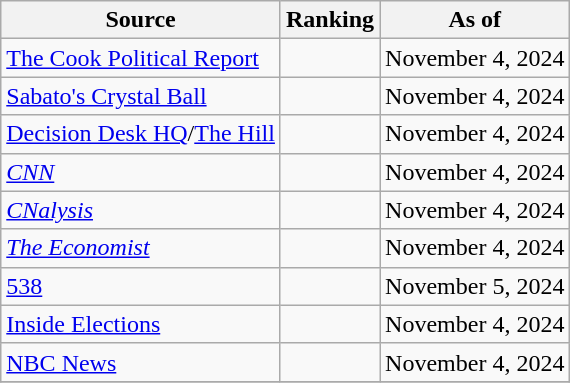<table class="wikitable sortable" style="text-align:center">
<tr>
<th>Source</th>
<th>Ranking</th>
<th>As of</th>
</tr>
<tr>
<td align="left"><a href='#'>The Cook Political Report</a></td>
<td></td>
<td>November 4, 2024</td>
</tr>
<tr>
<td align="left"><a href='#'>Sabato's Crystal Ball</a></td>
<td></td>
<td>November 4, 2024</td>
</tr>
<tr>
<td align="left"><a href='#'>Decision Desk HQ</a>/<a href='#'>The Hill</a></td>
<td></td>
<td>November 4, 2024</td>
</tr>
<tr>
<td align="left"><em><a href='#'>CNN</a></em></td>
<td></td>
<td>November 4, 2024</td>
</tr>
<tr>
<td align="left"><em><a href='#'>CNalysis</a></em></td>
<td></td>
<td>November 4, 2024</td>
</tr>
<tr>
<td align="left"><em><a href='#'>The Economist</a></em></td>
<td></td>
<td>November 4, 2024</td>
</tr>
<tr>
<td align="left"><a href='#'>538</a></td>
<td></td>
<td>November 5, 2024</td>
</tr>
<tr>
<td align="left"><a href='#'>Inside Elections</a></td>
<td></td>
<td>November 4, 2024</td>
</tr>
<tr>
<td align="left"><a href='#'>NBC News</a></td>
<td></td>
<td>November 4, 2024</td>
</tr>
<tr>
</tr>
</table>
